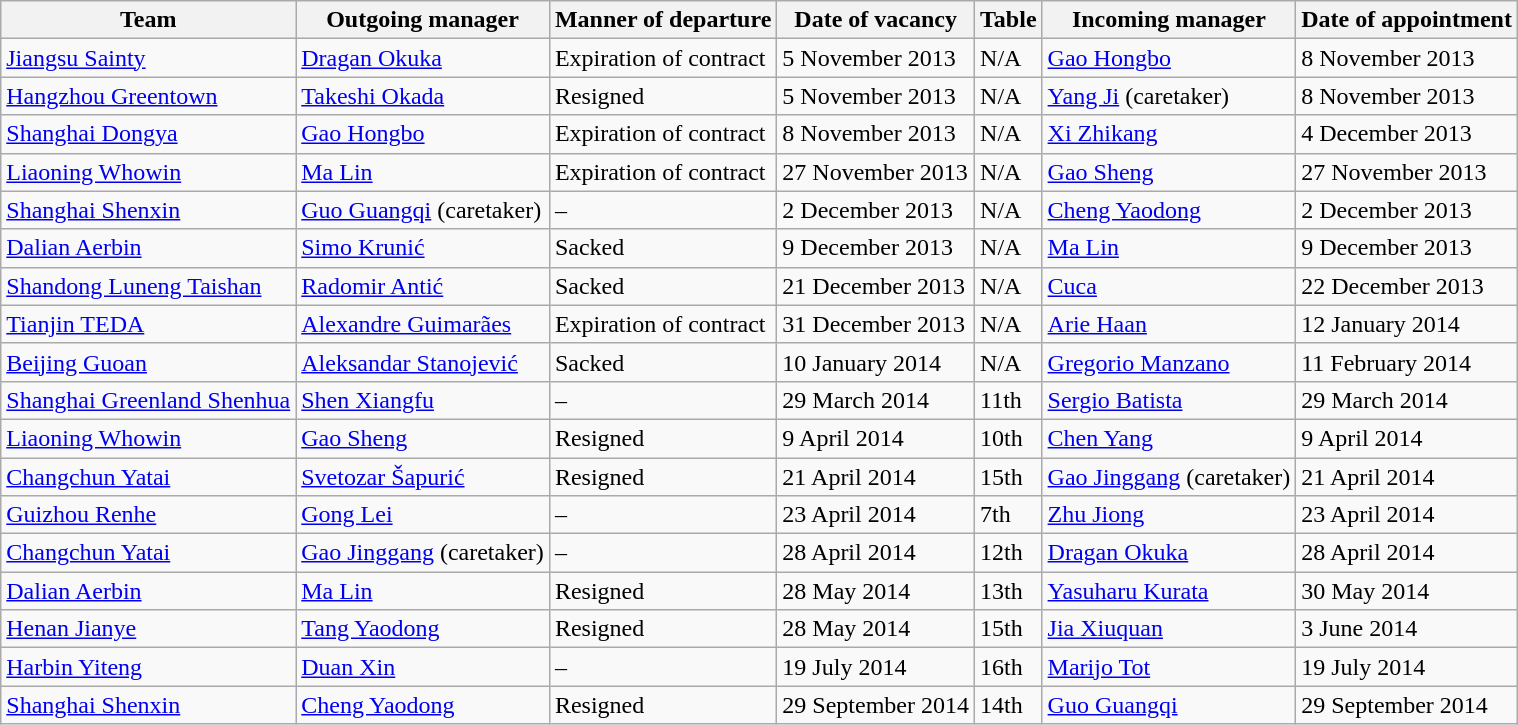<table class="wikitable">
<tr>
<th>Team</th>
<th>Outgoing manager</th>
<th>Manner of departure</th>
<th>Date of vacancy</th>
<th>Table</th>
<th>Incoming manager</th>
<th>Date of appointment</th>
</tr>
<tr>
<td><a href='#'>Jiangsu Sainty</a></td>
<td> <a href='#'>Dragan Okuka</a></td>
<td>Expiration of contract</td>
<td>5 November 2013</td>
<td>N/A</td>
<td> <a href='#'>Gao Hongbo</a></td>
<td>8 November 2013</td>
</tr>
<tr>
<td><a href='#'>Hangzhou Greentown</a></td>
<td> <a href='#'>Takeshi Okada</a></td>
<td>Resigned</td>
<td>5 November 2013</td>
<td>N/A</td>
<td> <a href='#'>Yang Ji</a> (caretaker)</td>
<td>8 November 2013</td>
</tr>
<tr>
<td><a href='#'>Shanghai Dongya</a></td>
<td> <a href='#'>Gao Hongbo</a></td>
<td>Expiration of contract</td>
<td>8 November 2013</td>
<td>N/A</td>
<td> <a href='#'>Xi Zhikang</a></td>
<td>4 December 2013</td>
</tr>
<tr>
<td><a href='#'>Liaoning Whowin</a></td>
<td> <a href='#'>Ma Lin</a></td>
<td>Expiration of contract</td>
<td>27 November 2013</td>
<td>N/A</td>
<td> <a href='#'>Gao Sheng</a></td>
<td>27 November 2013</td>
</tr>
<tr>
<td><a href='#'>Shanghai Shenxin</a></td>
<td> <a href='#'>Guo Guangqi</a> (caretaker)</td>
<td>–</td>
<td>2 December 2013</td>
<td>N/A</td>
<td> <a href='#'>Cheng Yaodong</a></td>
<td>2 December 2013</td>
</tr>
<tr>
<td><a href='#'>Dalian Aerbin</a></td>
<td> <a href='#'>Simo Krunić</a></td>
<td>Sacked</td>
<td>9 December 2013</td>
<td>N/A</td>
<td> <a href='#'>Ma Lin</a></td>
<td>9 December 2013</td>
</tr>
<tr>
<td><a href='#'>Shandong Luneng Taishan</a></td>
<td> <a href='#'>Radomir Antić</a></td>
<td>Sacked</td>
<td>21 December 2013</td>
<td>N/A</td>
<td> <a href='#'>Cuca</a></td>
<td>22 December 2013</td>
</tr>
<tr>
<td><a href='#'>Tianjin TEDA</a></td>
<td> <a href='#'>Alexandre Guimarães</a></td>
<td>Expiration of contract</td>
<td>31 December 2013</td>
<td>N/A</td>
<td> <a href='#'>Arie Haan</a></td>
<td>12 January 2014</td>
</tr>
<tr>
<td><a href='#'>Beijing Guoan</a></td>
<td> <a href='#'>Aleksandar Stanojević</a></td>
<td>Sacked</td>
<td>10 January 2014</td>
<td>N/A</td>
<td> <a href='#'>Gregorio Manzano</a></td>
<td>11 February 2014</td>
</tr>
<tr>
<td><a href='#'>Shanghai Greenland Shenhua</a></td>
<td> <a href='#'>Shen Xiangfu</a></td>
<td>–</td>
<td>29 March 2014</td>
<td>11th</td>
<td> <a href='#'>Sergio Batista</a></td>
<td>29 March 2014</td>
</tr>
<tr>
<td><a href='#'>Liaoning Whowin</a></td>
<td> <a href='#'>Gao Sheng</a></td>
<td>Resigned</td>
<td>9 April 2014</td>
<td>10th</td>
<td> <a href='#'>Chen Yang</a></td>
<td>9 April 2014</td>
</tr>
<tr>
<td><a href='#'>Changchun Yatai</a></td>
<td> <a href='#'>Svetozar Šapurić</a></td>
<td>Resigned</td>
<td>21 April 2014</td>
<td>15th</td>
<td> <a href='#'>Gao Jinggang</a> (caretaker)</td>
<td>21 April 2014</td>
</tr>
<tr>
<td><a href='#'>Guizhou Renhe</a></td>
<td> <a href='#'>Gong Lei</a></td>
<td>–</td>
<td>23 April 2014</td>
<td>7th</td>
<td> <a href='#'>Zhu Jiong</a></td>
<td>23 April 2014</td>
</tr>
<tr>
<td><a href='#'>Changchun Yatai</a></td>
<td> <a href='#'>Gao Jinggang</a> (caretaker)</td>
<td>–</td>
<td>28 April 2014</td>
<td>12th</td>
<td> <a href='#'>Dragan Okuka</a></td>
<td>28 April 2014</td>
</tr>
<tr>
<td><a href='#'>Dalian Aerbin</a></td>
<td> <a href='#'>Ma Lin</a></td>
<td>Resigned</td>
<td>28 May 2014</td>
<td>13th</td>
<td> <a href='#'>Yasuharu Kurata</a></td>
<td>30 May 2014</td>
</tr>
<tr>
<td><a href='#'>Henan Jianye</a></td>
<td> <a href='#'>Tang Yaodong</a></td>
<td>Resigned</td>
<td>28 May 2014</td>
<td>15th</td>
<td> <a href='#'>Jia Xiuquan</a></td>
<td>3 June 2014</td>
</tr>
<tr>
<td><a href='#'>Harbin Yiteng</a></td>
<td> <a href='#'>Duan Xin</a></td>
<td>–</td>
<td>19 July 2014</td>
<td>16th</td>
<td> <a href='#'>Marijo Tot</a></td>
<td>19 July 2014</td>
</tr>
<tr>
<td><a href='#'>Shanghai Shenxin</a></td>
<td> <a href='#'>Cheng Yaodong</a></td>
<td>Resigned</td>
<td>29 September 2014</td>
<td>14th</td>
<td> <a href='#'>Guo Guangqi</a></td>
<td>29 September 2014</td>
</tr>
</table>
